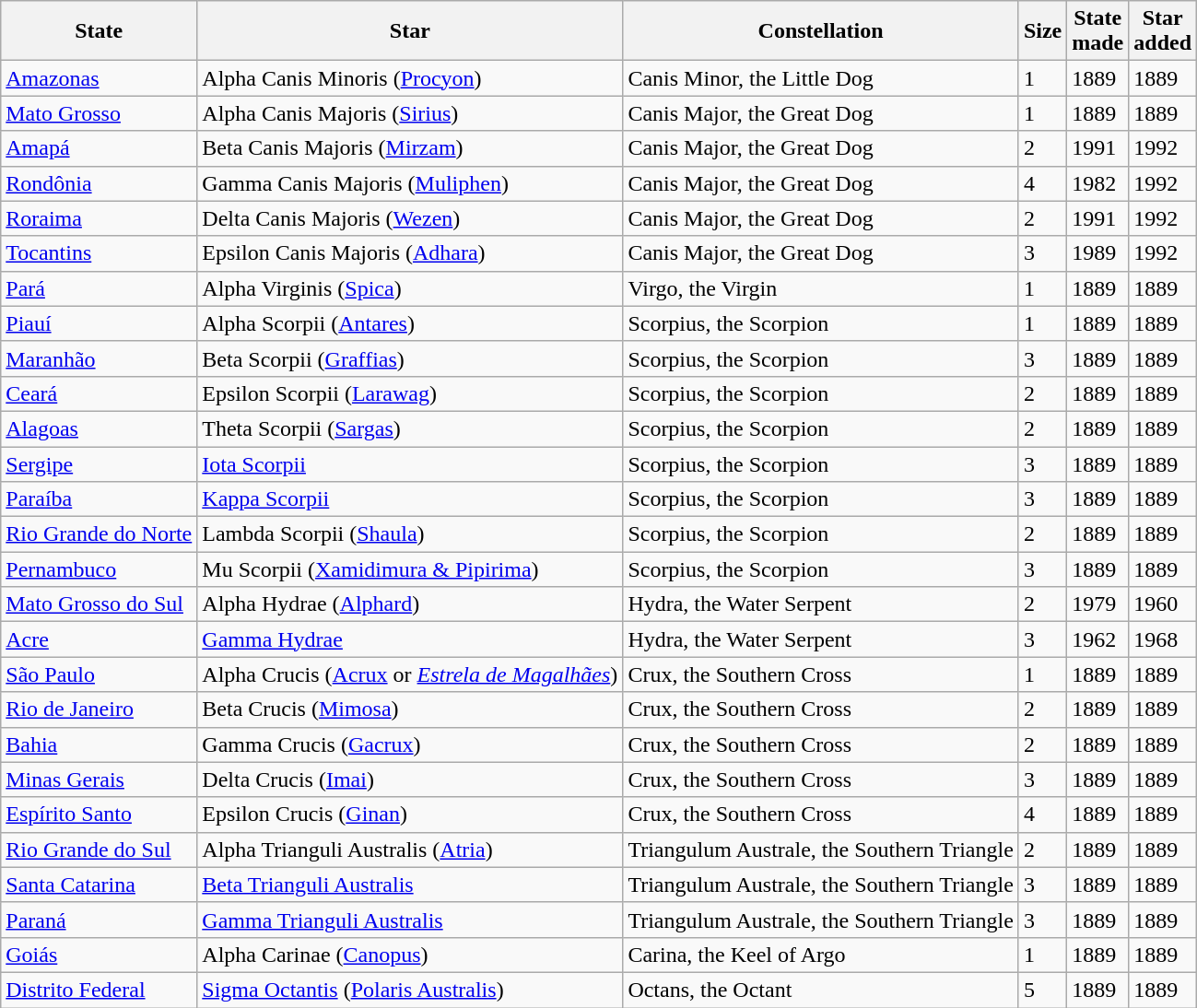<table class="wikitable sortable">
<tr>
<th>State</th>
<th>Star</th>
<th>Constellation</th>
<th>Size<br> </th>
<th>State<br> made</th>
<th>Star<br> added</th>
</tr>
<tr>
<td><a href='#'>Amazonas</a></td>
<td>Alpha Canis Minoris (<a href='#'>Procyon</a>)</td>
<td>Canis Minor, the Little Dog</td>
<td>1</td>
<td>1889</td>
<td>1889</td>
</tr>
<tr>
<td><a href='#'>Mato Grosso</a></td>
<td>Alpha Canis Majoris (<a href='#'>Sirius</a>)</td>
<td>Canis Major, the Great Dog</td>
<td>1</td>
<td>1889</td>
<td>1889</td>
</tr>
<tr>
<td><a href='#'>Amapá</a></td>
<td>Beta Canis Majoris (<a href='#'>Mirzam</a>)</td>
<td>Canis Major, the Great Dog</td>
<td>2</td>
<td>1991</td>
<td>1992</td>
</tr>
<tr>
<td><a href='#'>Rondônia</a></td>
<td>Gamma Canis Majoris (<a href='#'>Muliphen</a>)</td>
<td>Canis Major, the Great Dog</td>
<td>4</td>
<td>1982</td>
<td>1992</td>
</tr>
<tr>
<td><a href='#'>Roraima</a></td>
<td>Delta Canis Majoris (<a href='#'>Wezen</a>)</td>
<td>Canis Major, the Great Dog</td>
<td>2</td>
<td>1991</td>
<td>1992</td>
</tr>
<tr>
<td><a href='#'>Tocantins</a></td>
<td>Epsilon Canis Majoris (<a href='#'>Adhara</a>)</td>
<td>Canis Major, the Great Dog</td>
<td>3</td>
<td>1989</td>
<td>1992</td>
</tr>
<tr>
<td><a href='#'>Pará</a></td>
<td>Alpha Virginis (<a href='#'>Spica</a>)</td>
<td>Virgo, the Virgin</td>
<td>1</td>
<td>1889</td>
<td>1889</td>
</tr>
<tr>
<td><a href='#'>Piauí</a></td>
<td>Alpha Scorpii (<a href='#'>Antares</a>)</td>
<td>Scorpius, the Scorpion</td>
<td>1</td>
<td>1889</td>
<td>1889</td>
</tr>
<tr>
<td><a href='#'>Maranhão</a></td>
<td>Beta Scorpii (<a href='#'>Graffias</a>)</td>
<td>Scorpius, the Scorpion</td>
<td>3</td>
<td>1889</td>
<td>1889</td>
</tr>
<tr>
<td><a href='#'>Ceará</a></td>
<td>Epsilon Scorpii (<a href='#'>Larawag</a>)</td>
<td>Scorpius, the Scorpion</td>
<td>2</td>
<td>1889</td>
<td>1889</td>
</tr>
<tr>
<td><a href='#'>Alagoas</a></td>
<td>Theta Scorpii (<a href='#'>Sargas</a>)</td>
<td>Scorpius, the Scorpion</td>
<td>2</td>
<td>1889</td>
<td>1889</td>
</tr>
<tr>
<td><a href='#'>Sergipe</a></td>
<td><a href='#'>Iota Scorpii</a></td>
<td>Scorpius, the Scorpion</td>
<td>3</td>
<td>1889</td>
<td>1889</td>
</tr>
<tr>
<td><a href='#'>Paraíba</a></td>
<td><a href='#'>Kappa Scorpii</a></td>
<td>Scorpius, the Scorpion</td>
<td>3</td>
<td>1889</td>
<td>1889</td>
</tr>
<tr>
<td><a href='#'>Rio Grande do Norte</a></td>
<td>Lambda Scorpii (<a href='#'>Shaula</a>)</td>
<td>Scorpius, the Scorpion</td>
<td>2</td>
<td>1889</td>
<td>1889</td>
</tr>
<tr>
<td><a href='#'>Pernambuco</a></td>
<td>Mu Scorpii (<a href='#'>Xamidimura & Pipirima</a>)</td>
<td>Scorpius, the Scorpion</td>
<td>3</td>
<td>1889</td>
<td>1889</td>
</tr>
<tr>
<td><a href='#'>Mato Grosso do Sul</a></td>
<td>Alpha Hydrae (<a href='#'>Alphard</a>)</td>
<td>Hydra, the Water Serpent</td>
<td>2</td>
<td>1979</td>
<td>1960</td>
</tr>
<tr>
<td><a href='#'>Acre</a></td>
<td><a href='#'>Gamma Hydrae</a></td>
<td>Hydra, the Water Serpent</td>
<td>3</td>
<td>1962</td>
<td>1968</td>
</tr>
<tr>
<td><a href='#'>São Paulo</a></td>
<td>Alpha Crucis (<a href='#'>Acrux</a> or <em><a href='#'>Estrela de Magalhães</a></em>)</td>
<td>Crux, the Southern Cross</td>
<td>1</td>
<td>1889</td>
<td>1889</td>
</tr>
<tr>
<td><a href='#'>Rio de Janeiro</a></td>
<td>Beta Crucis (<a href='#'>Mimosa</a>)</td>
<td>Crux, the Southern Cross</td>
<td>2</td>
<td>1889</td>
<td>1889</td>
</tr>
<tr>
<td><a href='#'>Bahia</a></td>
<td>Gamma Crucis (<a href='#'>Gacrux</a>)</td>
<td>Crux, the Southern Cross</td>
<td>2</td>
<td>1889</td>
<td>1889</td>
</tr>
<tr>
<td><a href='#'>Minas Gerais</a></td>
<td>Delta Crucis (<a href='#'>Imai</a>)</td>
<td>Crux, the Southern Cross</td>
<td>3</td>
<td>1889</td>
<td>1889</td>
</tr>
<tr>
<td><a href='#'>Espírito Santo</a></td>
<td>Epsilon Crucis (<a href='#'>Ginan</a>)</td>
<td>Crux, the Southern Cross</td>
<td>4</td>
<td>1889</td>
<td>1889</td>
</tr>
<tr>
<td><a href='#'>Rio Grande do Sul</a></td>
<td>Alpha Trianguli Australis (<a href='#'>Atria</a>)</td>
<td>Triangulum Australe, the Southern Triangle</td>
<td>2</td>
<td>1889</td>
<td>1889</td>
</tr>
<tr>
<td><a href='#'>Santa Catarina</a></td>
<td><a href='#'>Beta Trianguli Australis</a></td>
<td>Triangulum Australe, the Southern Triangle</td>
<td>3</td>
<td>1889</td>
<td>1889</td>
</tr>
<tr>
<td><a href='#'>Paraná</a></td>
<td><a href='#'>Gamma Trianguli Australis</a></td>
<td>Triangulum Australe, the Southern Triangle</td>
<td>3</td>
<td>1889</td>
<td>1889</td>
</tr>
<tr>
<td><a href='#'>Goiás</a></td>
<td>Alpha Carinae (<a href='#'>Canopus</a>)</td>
<td>Carina, the Keel of Argo</td>
<td>1</td>
<td>1889</td>
<td>1889</td>
</tr>
<tr>
<td><a href='#'>Distrito Federal</a></td>
<td><a href='#'>Sigma Octantis</a> (<a href='#'>Polaris Australis</a>)</td>
<td>Octans, the Octant</td>
<td>5</td>
<td>1889</td>
<td>1889</td>
</tr>
</table>
